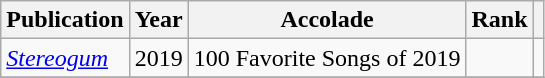<table class="sortable wikitable">
<tr>
<th>Publication</th>
<th>Year</th>
<th>Accolade</th>
<th>Rank</th>
<th class="unsortable"></th>
</tr>
<tr>
<td><em><a href='#'>Stereogum</a></em></td>
<td>2019</td>
<td>100 Favorite Songs of 2019</td>
<td></td>
<td></td>
</tr>
<tr>
</tr>
</table>
